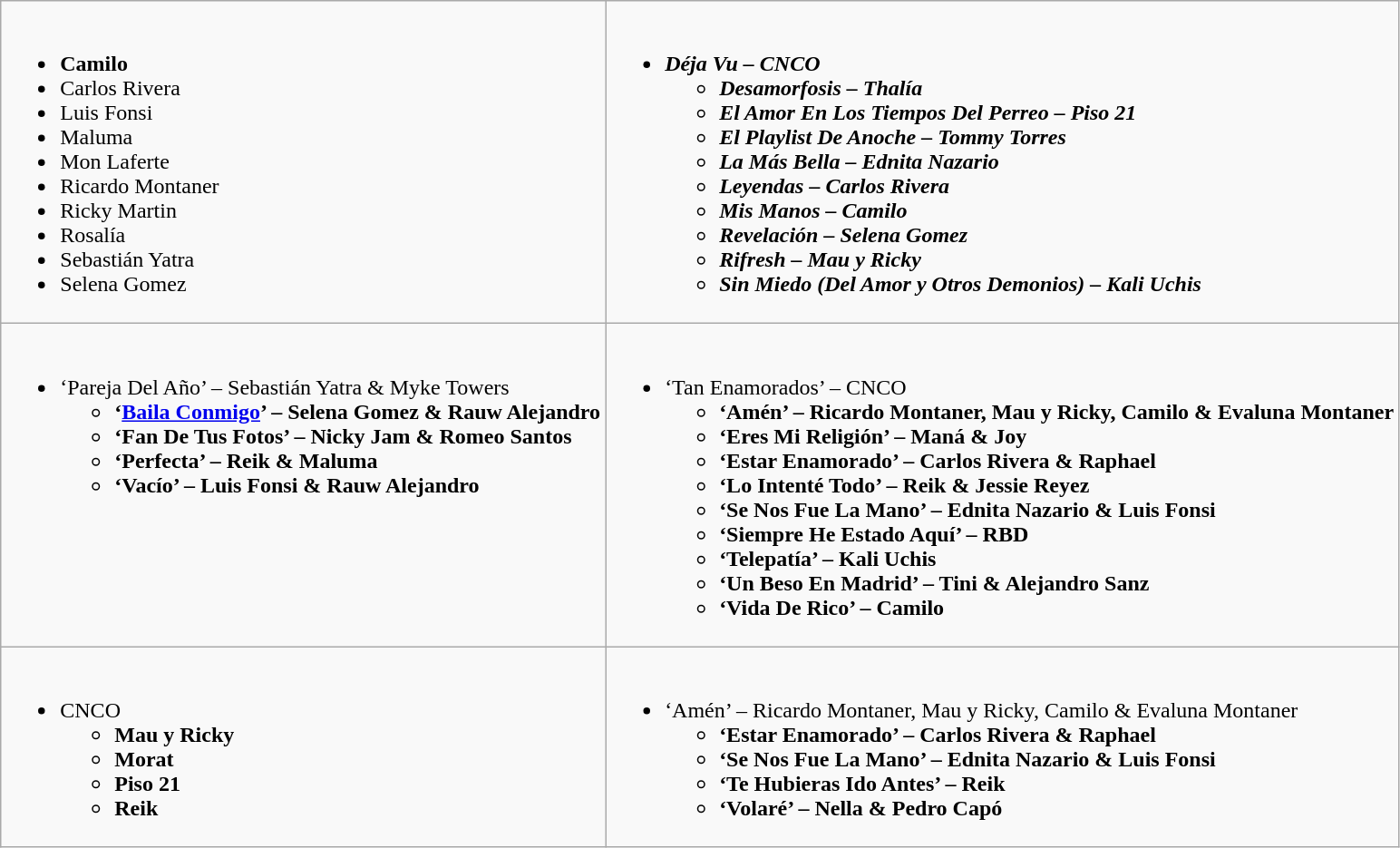<table class="wikitable">
<tr>
<td valign="top"><br><ul><li><strong>Camilo</strong></li><li>Carlos Rivera</li><li>Luis Fonsi</li><li>Maluma</li><li>Mon Laferte</li><li>Ricardo Montaner</li><li>Ricky Martin</li><li>Rosalía</li><li>Sebastián Yatra</li><li>Selena Gomez</li></ul></td>
<td valign="top"><br><ul><li><strong><em>Déja Vu<em> – CNCO<strong><ul><li></em>Desamorfosis<em> – Thalía</li><li></em>El Amor En Los Tiempos Del Perreo<em> – Piso 21</li><li></em>El Playlist De Anoche<em> – Tommy Torres</li><li></em>La Más Bella<em> – Ednita Nazario</li><li></em>Leyendas<em> – Carlos Rivera</li><li></em>Mis Manos<em> – Camilo</li><li></em>Revelación<em> – Selena Gomez</li><li></em>Rifresh<em> – Mau y Ricky</li><li></em>Sin Miedo (Del Amor y Otros Demonios)<em> – Kali Uchis</li></ul></li></ul></td>
</tr>
<tr>
<td valign="top"><br><ul><li></strong>‘Pareja Del Año’ – Sebastián Yatra & Myke Towers<strong><ul><li>‘<a href='#'>Baila Conmigo</a>’ – Selena Gomez & Rauw Alejandro</li><li>‘Fan De Tus Fotos’ – Nicky Jam & Romeo Santos</li><li>‘Perfecta’ – Reik & Maluma</li><li>‘Vacío’ – Luis Fonsi & Rauw Alejandro</li></ul></li></ul></td>
<td valign="top"><br><ul><li></strong>‘Tan Enamorados’ – CNCO<strong><ul><li>‘Amén’ – Ricardo Montaner, Mau y Ricky, Camilo & Evaluna Montaner</li><li>‘Eres Mi Religión’ – Maná & Joy</li><li>‘Estar Enamorado’ – Carlos Rivera & Raphael</li><li>‘Lo Intenté Todo’ – Reik & Jessie Reyez</li><li>‘Se Nos Fue La Mano’ – Ednita Nazario & Luis Fonsi</li><li>‘Siempre He Estado Aquí’ – RBD</li><li>‘Telepatía’ – Kali Uchis</li><li>‘Un Beso En Madrid’ – Tini & Alejandro Sanz</li><li>‘Vida De Rico’ – Camilo</li></ul></li></ul></td>
</tr>
<tr>
<td valign="top"><br><ul><li></strong>CNCO<strong><ul><li>Mau y Ricky</li><li>Morat</li><li>Piso 21</li><li>Reik</li></ul></li></ul></td>
<td valign="top"><br><ul><li></strong>‘Amén’ – Ricardo Montaner, Mau y Ricky, Camilo & Evaluna Montaner<strong><ul><li>‘Estar Enamorado’ – Carlos Rivera & Raphael</li><li>‘Se Nos Fue La Mano’ – Ednita Nazario & Luis Fonsi</li><li>‘Te Hubieras Ido Antes’ – Reik</li><li>‘Volaré’ – Nella & Pedro Capó</li></ul></li></ul></td>
</tr>
</table>
